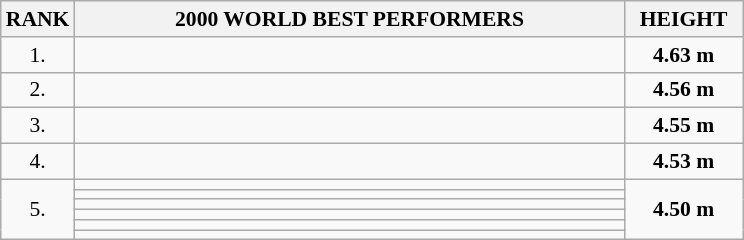<table class="wikitable" style="border-collapse: collapse; font-size: 90%;">
<tr>
<th>RANK</th>
<th align="center" style="width: 25em">2000 WORLD BEST PERFORMERS</th>
<th align="center" style="width: 5em">HEIGHT</th>
</tr>
<tr>
<td align="center">1.</td>
<td></td>
<td align="center"><strong>4.63 m</strong></td>
</tr>
<tr>
<td align="center">2.</td>
<td></td>
<td align="center"><strong>4.56 m</strong></td>
</tr>
<tr>
<td align="center">3.</td>
<td></td>
<td align="center"><strong>4.55 m</strong></td>
</tr>
<tr>
<td align="center">4.</td>
<td></td>
<td align="center"><strong>4.53 m</strong></td>
</tr>
<tr>
<td rowspan=6 align="center">5.</td>
<td></td>
<td rowspan=6 align="center"><strong>4.50 m</strong></td>
</tr>
<tr>
<td></td>
</tr>
<tr>
<td></td>
</tr>
<tr>
<td></td>
</tr>
<tr>
<td></td>
</tr>
<tr>
<td></td>
</tr>
</table>
